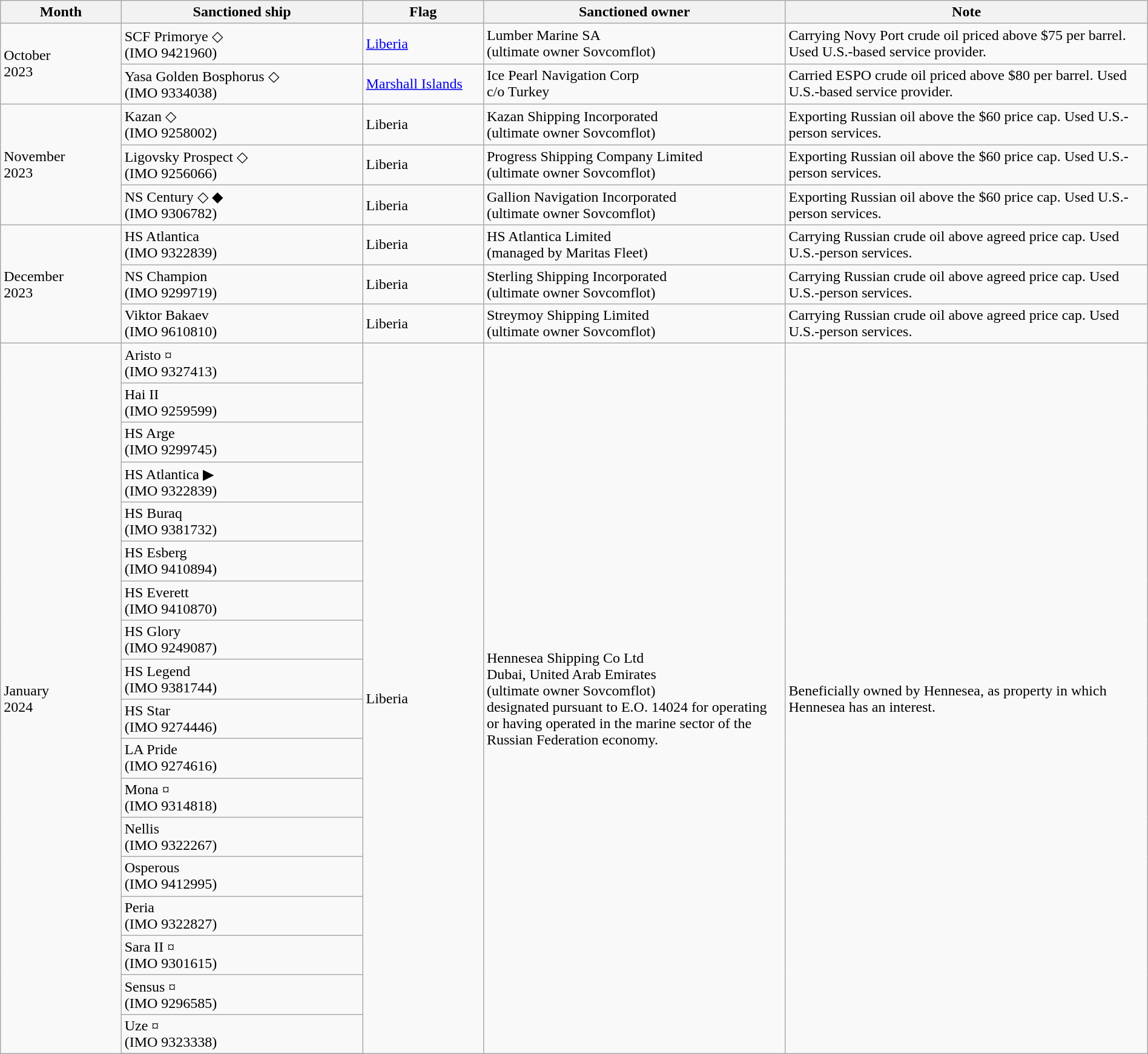<table class="wikitable" style="margin:auto; width:100%;">
<tr>
<th style="text-align:center; width:10%;">Month</th>
<th style="text-align:center; width:20%;">Sanctioned ship</th>
<th style="text-align:center; width:10%;">Flag</th>
<th style="text-align:center; width:25%;">Sanctioned owner</th>
<th style="text-align:center; width:30%;">Note</th>
</tr>
<tr>
<td rowspan="2">October <br>2023</td>
<td>SCF Primorye ◇<br>(IMO 9421960)</td>
<td><a href='#'>Liberia</a></td>
<td>Lumber Marine SA <br>(ultimate owner Sovcomflot)</td>
<td>Carrying Novy Port crude oil priced above $75 per barrel. Used U.S.-based service provider.</td>
</tr>
<tr>
<td>Yasa Golden Bosphorus ◇<br>(IMO 9334038)</td>
<td><a href='#'>Marshall Islands</a></td>
<td>Ice Pearl Navigation Corp <br>c/o Turkey</td>
<td>Carried ESPO crude oil priced above $80 per barrel. Used U.S.-based service provider.</td>
</tr>
<tr>
<td rowspan="3">November <br>2023</td>
<td>Kazan ◇<br>(IMO 9258002)</td>
<td>Liberia</td>
<td>Kazan Shipping Incorporated <br>(ultimate owner Sovcomflot)</td>
<td>Exporting Russian oil above the $60 price cap. Used U.S.-person services.</td>
</tr>
<tr>
<td>Ligovsky Prospect ◇<br>(IMO 9256066)</td>
<td>Liberia</td>
<td>Progress Shipping Company Limited <br>(ultimate owner Sovcomflot)</td>
<td>Exporting Russian oil above the $60 price cap. Used U.S.-person services.</td>
</tr>
<tr>
<td>NS Century ◇ ◆ <br>(IMO 9306782)</td>
<td>Liberia</td>
<td>Gallion Navigation Incorporated <br>(ultimate owner Sovcomflot)</td>
<td>Exporting Russian oil above the $60 price cap. Used U.S.-person services.</td>
</tr>
<tr>
<td rowspan="3">December <br>2023</td>
<td>HS Atlantica <br>(IMO 9322839)</td>
<td>Liberia</td>
<td>HS Atlantica Limited <br>(managed by Maritas Fleet)</td>
<td>Carrying Russian crude oil above agreed price cap. Used U.S.-person services.</td>
</tr>
<tr>
<td>NS Champion <br>(IMO 9299719)</td>
<td>Liberia</td>
<td>Sterling Shipping Incorporated<br> (ultimate owner Sovcomflot)</td>
<td>Carrying Russian crude oil above agreed price cap. Used U.S.-person services.</td>
</tr>
<tr>
<td>Viktor Bakaev<br> (IMO 9610810)</td>
<td>Liberia</td>
<td>Streymoy Shipping Limited<br> (ultimate owner Sovcomflot)</td>
<td>Carrying Russian crude oil above agreed price cap. Used U.S.-person services.</td>
</tr>
<tr>
<td rowspan="19">January <br>2024</td>
<td>Aristo ¤ <br>(IMO 9327413)</td>
<td rowspan="19">Liberia</td>
<td rowspan="19">Hennesea Shipping Co Ltd <br>Dubai, United Arab Emirates <br>(ultimate owner Sovcomflot) <br>designated pursuant to E.O. 14024 for operating or having operated in the marine sector of the Russian Federation economy.</td>
<td rowspan="19">Beneficially owned by Hennesea, as property in which Hennesea has an interest.</td>
</tr>
<tr>
<td>Hai II<br>(IMO 9259599)</td>
</tr>
<tr>
<td>HS Arge <br>(IMO 9299745)</td>
</tr>
<tr>
<td>HS Atlantica ▶ <br>(IMO 9322839)</td>
</tr>
<tr>
<td>HS Buraq <br>(IMO 9381732)</td>
</tr>
<tr>
<td>HS Esberg <br>(IMO 9410894)</td>
</tr>
<tr>
<td>HS Everett <br>(IMO 9410870)</td>
</tr>
<tr>
<td>HS Glory <br>(IMO 9249087)</td>
</tr>
<tr>
<td>HS Legend <br>(IMO 9381744)</td>
</tr>
<tr>
<td>HS Star <br>(IMO 9274446)</td>
</tr>
<tr>
<td>LA Pride <br>(IMO 9274616)</td>
</tr>
<tr>
<td>Mona ¤ <br>(IMO 9314818)</td>
</tr>
<tr>
<td>Nellis <br>(IMO 9322267)</td>
</tr>
<tr>
<td>Osperous <br>(IMO 9412995)</td>
</tr>
<tr>
<td>Peria <br>(IMO 9322827)</td>
</tr>
<tr>
<td>Sara II ¤ <br>(IMO 9301615)</td>
</tr>
<tr>
<td>Sensus ¤ <br>(IMO 9296585)</td>
</tr>
<tr>
<td>Uze ¤ <br>(IMO 9323338)</td>
</tr>
<tr>
</tr>
</table>
